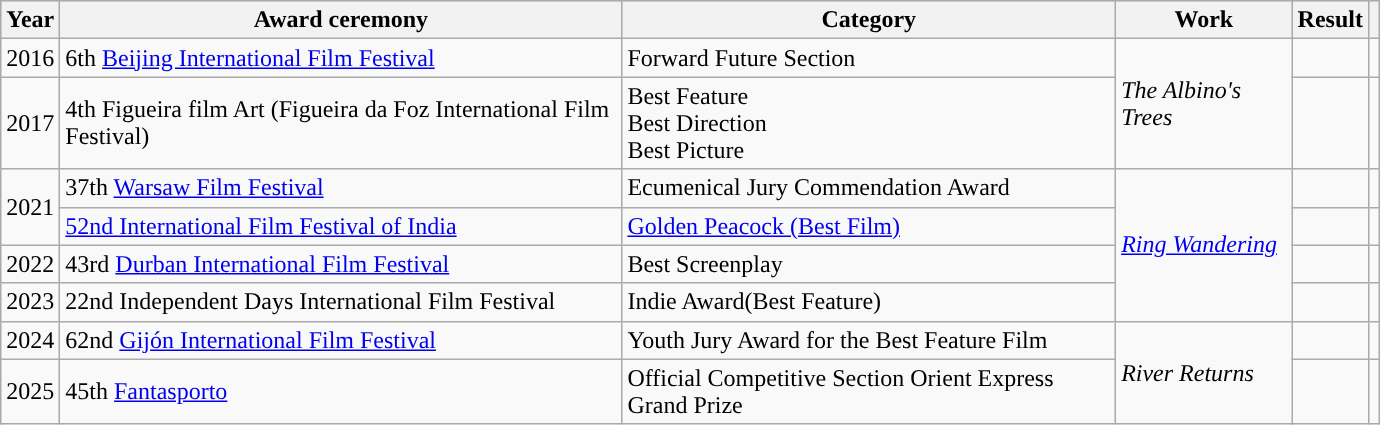<table class="wikitable sortable plainrowheaders" style="width: 72.8%;">
<tr style="background:#ccc; text-align:center;">
<th scope="col">Year</th>
<th scope="col">Award ceremony</th>
<th scope="col">Category</th>
<th scope="col">Work</th>
<th scope="col">Result</th>
<th scope="col" class="unsortable"></th>
</tr>
<tr>
<td>2016</td>
<td>6th <a href='#'>Beijing International Film Festival</a></td>
<td>Forward Future Section</td>
<td rowspan=2><em>The Albino's Trees</em></td>
<td></td>
<td style="text-align:center"></td>
</tr>
<tr>
<td>2017</td>
<td>4th Figueira film Art (Figueira da Foz International Film Festival)</td>
<td>Best Feature<br>Best Direction<br>Best Picture</td>
<td></td>
<td style="text-align:center"></td>
</tr>
<tr>
<td rowspan=2>2021</td>
<td>37th <a href='#'>Warsaw Film Festival</a></td>
<td>Ecumenical Jury Commendation Award</td>
<td rowspan=4><em><a href='#'>Ring Wandering</a></em></td>
<td></td>
<td style="text-align:center"></td>
</tr>
<tr>
<td><a href='#'>52nd International Film Festival of India</a></td>
<td><a href='#'>Golden Peacock (Best Film)</a></td>
<td></td>
<td style="text-align:center"></td>
</tr>
<tr>
<td>2022</td>
<td>43rd <a href='#'>Durban International Film Festival</a></td>
<td>Best Screenplay</td>
<td></td>
<td style="text-align:center"></td>
</tr>
<tr>
<td>2023</td>
<td>22nd Independent Days International Film Festival</td>
<td>Indie Award(Best Feature)</td>
<td></td>
<td style="text-align:center"></td>
</tr>
<tr>
<td>2024</td>
<td>62nd <a href='#'>Gijón International Film Festival</a></td>
<td>Youth Jury Award for the Best Feature Film</td>
<td rowspan=4><em>River Returns</em></td>
<td></td>
<td style="text-align:center"></td>
</tr>
<tr>
<td rowspan=2>2025</td>
<td>45th <a href='#'>Fantasporto</a></td>
<td>Official Competitive Section Orient Express Grand Prize</td>
<td></td>
<td style="text-align:center"></td>
</tr>
</table>
